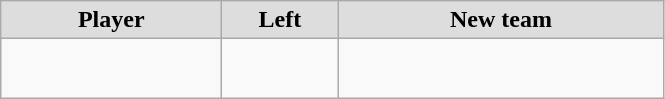<table class="wikitable" style="text-align: center">
<tr align="center"  bgcolor="#dddddd">
<td style="width:140px"><strong>Player</strong></td>
<td style="width:70px"><strong>Left</strong></td>
<td style="width:210px"><strong>New team</strong></td>
</tr>
<tr style="height:40px">
<td></td>
<td style="font-size: 80%"></td>
<td></td>
</tr>
</table>
